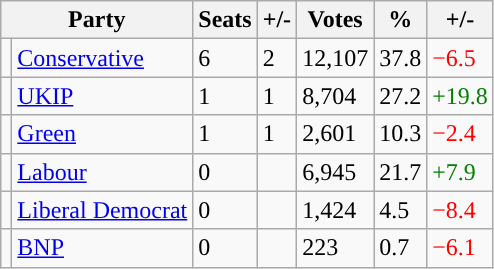<table class="wikitable">
<tr>
<th colspan="2">Party</th>
<th>Seats</th>
<th>+/-</th>
<th>Votes</th>
<th>%</th>
<th>+/-</th>
</tr>
<tr>
<td style="background-color: "></td>
<td><a href='#'>Conservative</a></td>
<td>6</td>
<td> 2</td>
<td>12,107</td>
<td>37.8</td>
<td style="color:red">−6.5</td>
</tr>
<tr>
<td style="background-color: "></td>
<td><a href='#'>UKIP</a></td>
<td>1</td>
<td> 1</td>
<td>8,704</td>
<td>27.2</td>
<td style="color:green">+19.8</td>
</tr>
<tr>
<td style="background-color: "></td>
<td><a href='#'>Green</a></td>
<td>1</td>
<td> 1</td>
<td>2,601</td>
<td>10.3</td>
<td style="color:red">−2.4</td>
</tr>
<tr>
<td style="background-color: "></td>
<td><a href='#'>Labour</a></td>
<td>0</td>
<td></td>
<td>6,945</td>
<td>21.7</td>
<td style="color:green">+7.9</td>
</tr>
<tr>
<td style="background-color: "></td>
<td><a href='#'>Liberal Democrat</a></td>
<td>0</td>
<td></td>
<td>1,424</td>
<td>4.5</td>
<td style="color:red">−8.4</td>
</tr>
<tr>
<td style="background-color: "></td>
<td><a href='#'>BNP</a></td>
<td>0</td>
<td></td>
<td>223</td>
<td>0.7</td>
<td style="color:red">−6.1</td>
</tr>
</table>
